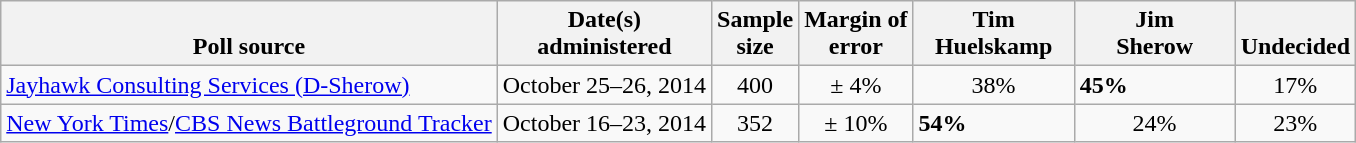<table class="wikitable">
<tr valign= bottom>
<th>Poll source</th>
<th>Date(s)<br>administered</th>
<th>Sample<br>size</th>
<th>Margin of<br>error</th>
<th style="width:100px;">Tim<br>Huelskamp</th>
<th style="width:100px;">Jim<br>Sherow</th>
<th>Undecided</th>
</tr>
<tr>
<td><a href='#'>Jayhawk Consulting Services (D-Sherow)</a></td>
<td align=center>October 25–26, 2014</td>
<td align=center>400</td>
<td align=center>± 4%</td>
<td align=center>38%</td>
<td><strong>45%</strong></td>
<td align=center>17%</td>
</tr>
<tr>
<td><a href='#'>New York Times</a>/<a href='#'>CBS News Battleground Tracker</a></td>
<td align=center>October 16–23, 2014</td>
<td align=center>352</td>
<td align=center>± 10%</td>
<td><strong>54%</strong></td>
<td align=center>24%</td>
<td align=center>23%</td>
</tr>
</table>
